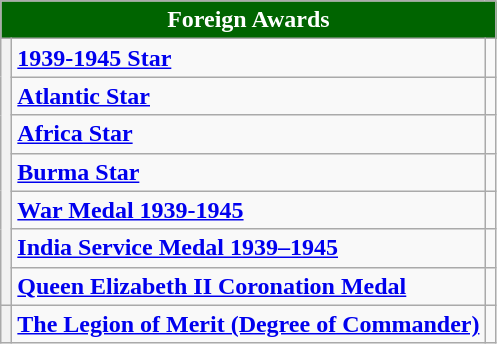<table class="wikitable">
<tr>
<th colspan="3" style="background:#006400; color:#FFFFFF; text-align:center"><strong>Foreign Awards</strong></th>
</tr>
<tr>
<th rowspan="7"><strong></strong></th>
<td><strong><a href='#'>1939-1945 Star</a></strong></td>
<td></td>
</tr>
<tr>
<td><strong><a href='#'>Atlantic Star</a></strong></td>
<td></td>
</tr>
<tr>
<td><strong><a href='#'>Africa Star</a></strong></td>
<td></td>
</tr>
<tr>
<td><strong><a href='#'>Burma Star</a></strong></td>
<td></td>
</tr>
<tr>
<td><strong><a href='#'>War Medal 1939-1945</a></strong></td>
<td></td>
</tr>
<tr>
<td><a href='#'><strong>India Service Medal 1939–1945</strong></a></td>
<td></td>
</tr>
<tr>
<td><strong><a href='#'>Queen Elizabeth II Coronation Medal</a></strong></td>
<td></td>
</tr>
<tr>
<th><strong></strong></th>
<td><a href='#'><strong>The Legion of Merit (Degree of Commander)</strong></a></td>
<td></td>
</tr>
</table>
